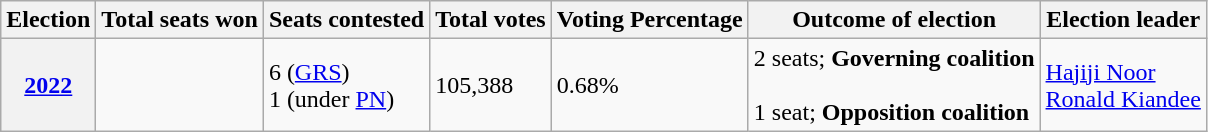<table class="wikitable">
<tr>
<th>Election</th>
<th>Total seats won</th>
<th>Seats contested</th>
<th>Total votes</th>
<th>Voting Percentage</th>
<th>Outcome of election</th>
<th>Election leader</th>
</tr>
<tr>
<th><a href='#'>2022</a></th>
<td></td>
<td>6 (<a href='#'>GRS</a>)  <br> 1 (under <a href='#'>PN</a>) </td>
<td>105,388</td>
<td>0.68%</td>
<td>2 seats; <strong>Governing coalition</strong><br><br>1 seat; <strong>Opposition coalition</strong><br></td>
<td><a href='#'>Hajiji Noor</a> <br><a href='#'>Ronald Kiandee</a></td>
</tr>
</table>
